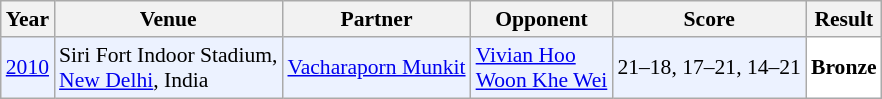<table class="sortable wikitable" style="font-size: 90%;">
<tr>
<th>Year</th>
<th>Venue</th>
<th>Partner</th>
<th>Opponent</th>
<th>Score</th>
<th>Result</th>
</tr>
<tr style="background:#ECF2FF">
<td align="center"><a href='#'>2010</a></td>
<td align="left">Siri Fort Indoor Stadium,<br><a href='#'>New Delhi</a>, India</td>
<td align="left"> <a href='#'>Vacharaporn Munkit</a></td>
<td align="left"> <a href='#'>Vivian Hoo</a><br> <a href='#'>Woon Khe Wei</a></td>
<td align="left">21–18, 17–21, 14–21</td>
<td style="text-align:left; background:white"> <strong>Bronze</strong></td>
</tr>
</table>
